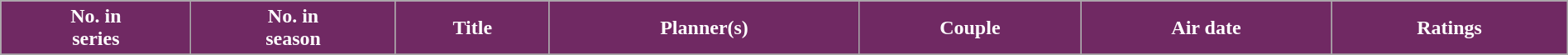<table class="wikitable plainrowheaders" style="width:100%;">
<tr style="color:white">
<th style="background: #702963;">No. in<br>series</th>
<th style="background: #702963;">No. in<br>season</th>
<th style="background: #702963;">Title</th>
<th style="background: #702963;">Planner(s)</th>
<th style="background: #702963;">Couple</th>
<th style="background: #702963;">Air date</th>
<th style="background: #702963;">Ratings</th>
</tr>
<tr>
</tr>
</table>
